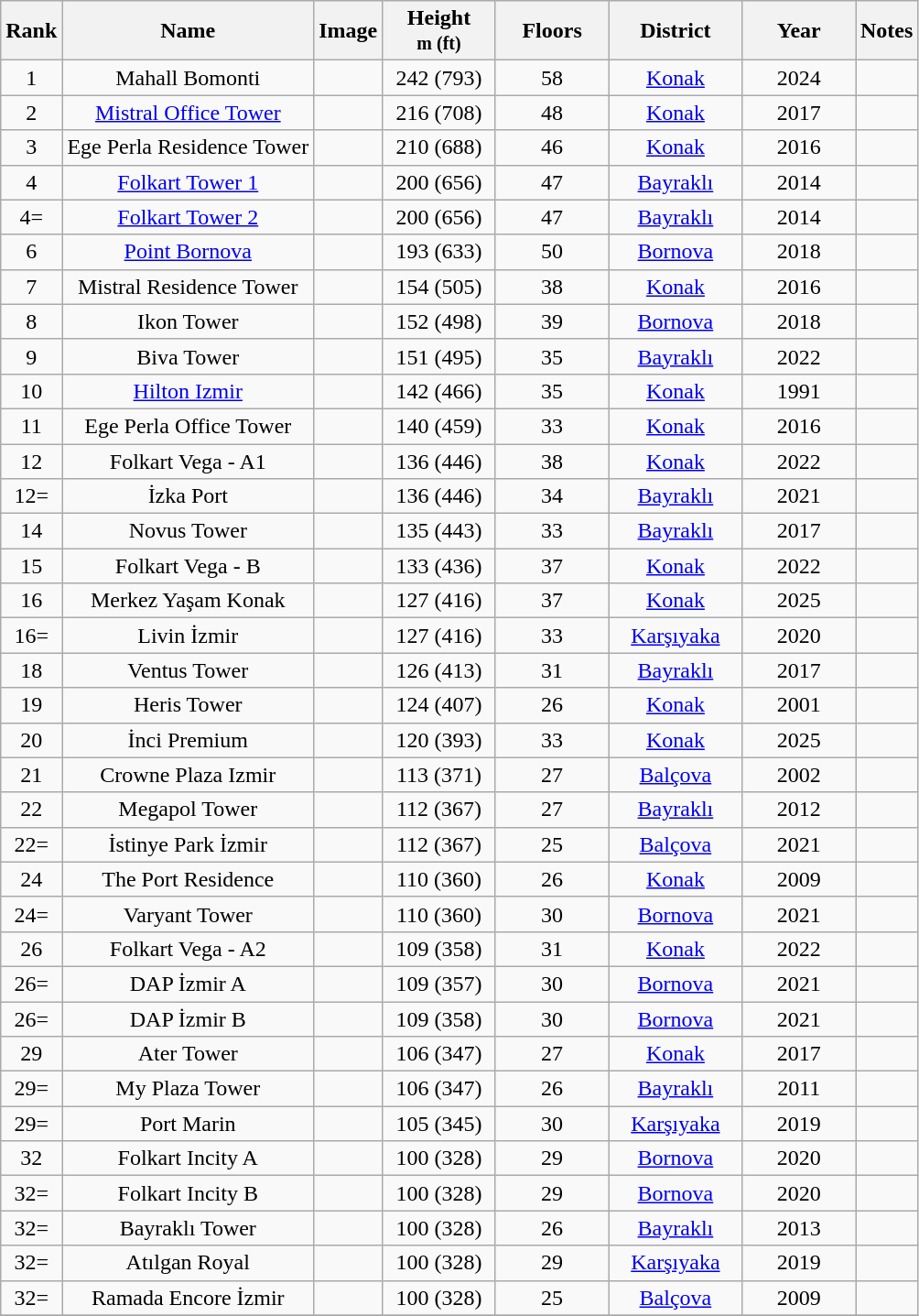<table class="wikitable sortable" border="1">
<tr>
<th>Rank</th>
<th>Name</th>
<th class="unsortable">Image</th>
<th width="75">Height<br><small>m (ft)</small></th>
<th width="75">Floors</th>
<th width="90">District</th>
<th width="75">Year</th>
<th class="unsortable">Notes</th>
</tr>
<tr>
<td align="center">1</td>
<td align="center">Mahall Bomonti</td>
<td align="center"></td>
<td align="center">242 (793)</td>
<td align="center">58</td>
<td align="center"><a href='#'>Konak</a></td>
<td align="center">2024</td>
<td align="center"></td>
</tr>
<tr>
<td align="center">2</td>
<td align="center"><a href='#'>Mistral Office Tower</a></td>
<td align="center"></td>
<td align="center">216 (708)</td>
<td align="center">48</td>
<td align="center"><a href='#'>Konak</a></td>
<td align="center">2017</td>
<td align="center"> </td>
</tr>
<tr>
<td align="center">3</td>
<td align="center">Ege Perla Residence Tower</td>
<td align="center"></td>
<td align="center">210 (688)</td>
<td align="center">46</td>
<td align="center"><a href='#'>Konak</a></td>
<td align="center">2016</td>
<td align="center"></td>
</tr>
<tr>
<td align="center">4</td>
<td align="center"><a href='#'>Folkart Tower 1</a></td>
<td align="center"></td>
<td align="center">200 (656)</td>
<td align="center">47</td>
<td align="center"><a href='#'>Bayraklı</a></td>
<td align="center">2014</td>
<td align="center"></td>
</tr>
<tr>
<td align="center">4=</td>
<td align="center"><a href='#'>Folkart Tower 2</a></td>
<td align="center"></td>
<td align="center">200 (656)</td>
<td align="center">47</td>
<td align="center"><a href='#'>Bayraklı</a></td>
<td align="center">2014</td>
<td align="center"></td>
</tr>
<tr>
<td align="center">6</td>
<td align="center"><a href='#'>Point Bornova</a></td>
<td align="center"></td>
<td align="center">193 (633)</td>
<td align="center">50</td>
<td align="center"><a href='#'>Bornova</a></td>
<td align="center">2018</td>
<td align="center"></td>
</tr>
<tr>
<td align="center">7</td>
<td align="center">Mistral Residence Tower</td>
<td align="center"></td>
<td align="center">154 (505)</td>
<td align="center">38</td>
<td align="center"><a href='#'>Konak</a></td>
<td align="center">2016</td>
<td align="center"></td>
</tr>
<tr>
<td align="center">8</td>
<td align="center">Ikon Tower</td>
<td align="center"></td>
<td align="center">152 (498)</td>
<td align="center">39</td>
<td align="center"><a href='#'>Bornova</a></td>
<td align="center">2018</td>
<td align="center"></td>
</tr>
<tr>
<td align="center">9</td>
<td align="center">Biva Tower</td>
<td align="center"></td>
<td align="center">151 (495)</td>
<td align="center">35</td>
<td align="center"><a href='#'>Bayraklı</a></td>
<td align="center">2022</td>
<td align="center"></td>
</tr>
<tr>
<td align="center">10</td>
<td align="center"><a href='#'>Hilton Izmir</a></td>
<td align="center"></td>
<td align="center">142 (466)</td>
<td align="center">35</td>
<td align="center"><a href='#'>Konak</a></td>
<td align="center">1991</td>
<td align="center"></td>
</tr>
<tr>
<td align="center">11</td>
<td align="center">Ege Perla Office Tower</td>
<td align="center"></td>
<td align="center">140 (459)</td>
<td align="center">33</td>
<td align="center"><a href='#'>Konak</a></td>
<td align="center">2016</td>
<td align="center"></td>
</tr>
<tr>
<td align="center">12</td>
<td align="center">Folkart Vega - A1</td>
<td align="center"></td>
<td align="center">136 (446)</td>
<td align="center">38</td>
<td align="center"><a href='#'>Konak</a></td>
<td align="center">2022</td>
<td align="center"></td>
</tr>
<tr>
<td align="center">12=</td>
<td align="center">İzka Port</td>
<td align="center"></td>
<td align="center">136 (446)</td>
<td align="center">34</td>
<td align="center"><a href='#'>Bayraklı</a></td>
<td align="center">2021</td>
<td align="center"></td>
</tr>
<tr>
<td align="center">14</td>
<td align="center">Novus Tower</td>
<td align="center"></td>
<td align="center">135 (443)</td>
<td align="center">33</td>
<td align="center"><a href='#'>Bayraklı</a></td>
<td align="center">2017</td>
<td align="center"></td>
</tr>
<tr>
<td align="center">15</td>
<td align="center">Folkart Vega - B</td>
<td align="center"></td>
<td align="center">133 (436)</td>
<td align="center">37</td>
<td align="center"><a href='#'>Konak</a></td>
<td align="center">2022</td>
<td align="center"></td>
</tr>
<tr>
<td align="center">16</td>
<td align="center">Merkez Yaşam Konak</td>
<td align="center"></td>
<td align="center">127 (416)</td>
<td align="center">37</td>
<td align="center"><a href='#'>Konak</a></td>
<td align="center">2025</td>
<td align="center"></td>
</tr>
<tr>
<td align="center">16=</td>
<td align="center">Livin İzmir</td>
<td align="center"></td>
<td align="center">127 (416)</td>
<td align="center">33</td>
<td align="center"><a href='#'>Karşıyaka</a></td>
<td align="center">2020</td>
<td align="center"></td>
</tr>
<tr>
<td align="center">18</td>
<td align="center">Ventus Tower</td>
<td align="center"></td>
<td align="center">126 (413)</td>
<td align="center">31</td>
<td align="center"><a href='#'>Bayraklı</a></td>
<td align="center">2017</td>
<td align="center"></td>
</tr>
<tr>
<td align="center">19</td>
<td align="center">Heris Tower</td>
<td align="center"></td>
<td align="center">124 (407)</td>
<td align="center">26</td>
<td align="center"><a href='#'>Konak</a></td>
<td align="center">2001</td>
<td align="center"></td>
</tr>
<tr>
<td align="center">20</td>
<td align="center">İnci Premium</td>
<td align="center"></td>
<td align="center">120 (393)</td>
<td align="center">33</td>
<td align="center"><a href='#'>Konak</a></td>
<td align="center">2025</td>
<td align="center"></td>
</tr>
<tr>
<td align="center">21</td>
<td align="center">Crowne Plaza Izmir</td>
<td align="center"></td>
<td align="center">113 (371)</td>
<td align="center">27</td>
<td align="center"><a href='#'>Balçova</a></td>
<td align="center">2002</td>
<td align="center"></td>
</tr>
<tr>
<td align="center">22</td>
<td align="center">Megapol Tower</td>
<td align="center"></td>
<td align="center">112 (367)</td>
<td align="center">27</td>
<td align="center"><a href='#'>Bayraklı</a></td>
<td align="center">2012</td>
<td align="center"></td>
</tr>
<tr>
<td align="center">22=</td>
<td align="center">İstinye Park İzmir</td>
<td align="center"></td>
<td align="center">112 (367)</td>
<td align="center">25</td>
<td align="center"><a href='#'>Balçova</a></td>
<td align="center">2021</td>
<td align="center"></td>
</tr>
<tr>
<td align="center">24</td>
<td align="center">The Port Residence</td>
<td align="center"></td>
<td align="center">110 (360)</td>
<td align="center">26</td>
<td align="center"><a href='#'>Konak</a></td>
<td align="center">2009</td>
<td align="center"></td>
</tr>
<tr>
<td align="center">24=</td>
<td align="center">Varyant Tower</td>
<td align="center"></td>
<td align="center">110 (360)</td>
<td align="center">30</td>
<td align="center"><a href='#'>Bornova</a></td>
<td align="center">2021</td>
<td align="center"></td>
</tr>
<tr>
<td align="center">26</td>
<td align="center">Folkart Vega - A2</td>
<td align="center"></td>
<td align="center">109 (358)</td>
<td align="center">31</td>
<td align="center"><a href='#'>Konak</a></td>
<td align="center">2022</td>
<td align="center"></td>
</tr>
<tr>
<td align="center">26=</td>
<td align="center">DAP İzmir A</td>
<td align="center"></td>
<td align="center">109 (357)</td>
<td align="center">30</td>
<td align="center"><a href='#'>Bornova</a></td>
<td align="center">2021</td>
<td align="center"></td>
</tr>
<tr>
<td align="center">26=</td>
<td align="center">DAP İzmir B</td>
<td align="center"></td>
<td align="center">109 (358)</td>
<td align="center">30</td>
<td align="center"><a href='#'>Bornova</a></td>
<td align="center">2021</td>
<td align="center"></td>
</tr>
<tr>
<td align="center">29</td>
<td align="center">Ater Tower</td>
<td align="center"></td>
<td align="center">106 (347)</td>
<td align="center">27</td>
<td align="center"><a href='#'>Konak</a></td>
<td align="center">2017</td>
<td align="center"></td>
</tr>
<tr>
<td align="center">29=</td>
<td align="center">My Plaza Tower</td>
<td align="center"></td>
<td align="center">106 (347)</td>
<td align="center">26</td>
<td align="center"><a href='#'>Bayraklı</a></td>
<td align="center">2011</td>
<td align="center"></td>
</tr>
<tr>
<td align="center">29=</td>
<td align="center">Port Marin</td>
<td align="center"></td>
<td align="center">105 (345)</td>
<td align="center">30</td>
<td align="center"><a href='#'>Karşıyaka</a></td>
<td align="center">2019</td>
<td align="center"></td>
</tr>
<tr>
<td align="center">32</td>
<td align="center">Folkart Incity A</td>
<td align="center"></td>
<td align="center">100 (328)</td>
<td align="center">29</td>
<td align="center"><a href='#'>Bornova</a></td>
<td align="center">2020</td>
<td align="center"></td>
</tr>
<tr>
<td align="center">32=</td>
<td align="center">Folkart Incity B</td>
<td align="center"></td>
<td align="center">100 (328)</td>
<td align="center">29</td>
<td align="center"><a href='#'>Bornova</a></td>
<td align="center">2020</td>
<td align="center"></td>
</tr>
<tr>
<td align="center">32=</td>
<td align="center">Bayraklı Tower</td>
<td align="center"></td>
<td align="center">100 (328)</td>
<td align="center">26</td>
<td align="center"><a href='#'>Bayraklı</a></td>
<td align="center">2013</td>
<td align="center"></td>
</tr>
<tr>
<td align="center">32=</td>
<td align="center">Atılgan Royal</td>
<td align="center"></td>
<td align="center">100 (328)</td>
<td align="center">29</td>
<td align="center"><a href='#'>Karşıyaka</a></td>
<td align="center">2019</td>
<td align="center"></td>
</tr>
<tr>
<td align="center">32=</td>
<td align="center">Ramada Encore İzmir</td>
<td align="center"></td>
<td align="center">100 (328)</td>
<td align="center">25</td>
<td align="center"><a href='#'>Balçova</a></td>
<td align="center">2009</td>
<td align="center"></td>
</tr>
<tr>
</tr>
</table>
